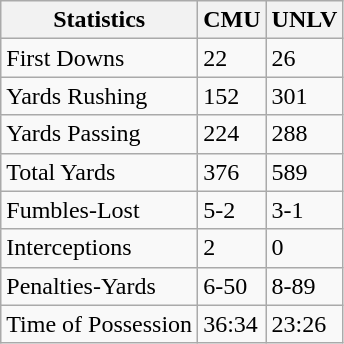<table class="wikitable">
<tr>
<th>Statistics</th>
<th>CMU</th>
<th>UNLV</th>
</tr>
<tr>
<td>First Downs</td>
<td>22</td>
<td>26</td>
</tr>
<tr>
<td>Yards Rushing</td>
<td>152</td>
<td>301</td>
</tr>
<tr>
<td>Yards Passing</td>
<td>224</td>
<td>288</td>
</tr>
<tr>
<td>Total Yards</td>
<td>376</td>
<td>589</td>
</tr>
<tr>
<td>Fumbles-Lost</td>
<td>5-2</td>
<td>3-1</td>
</tr>
<tr>
<td>Interceptions</td>
<td>2</td>
<td>0</td>
</tr>
<tr>
<td>Penalties-Yards</td>
<td>6-50</td>
<td>8-89</td>
</tr>
<tr>
<td>Time of Possession</td>
<td>36:34</td>
<td>23:26</td>
</tr>
</table>
